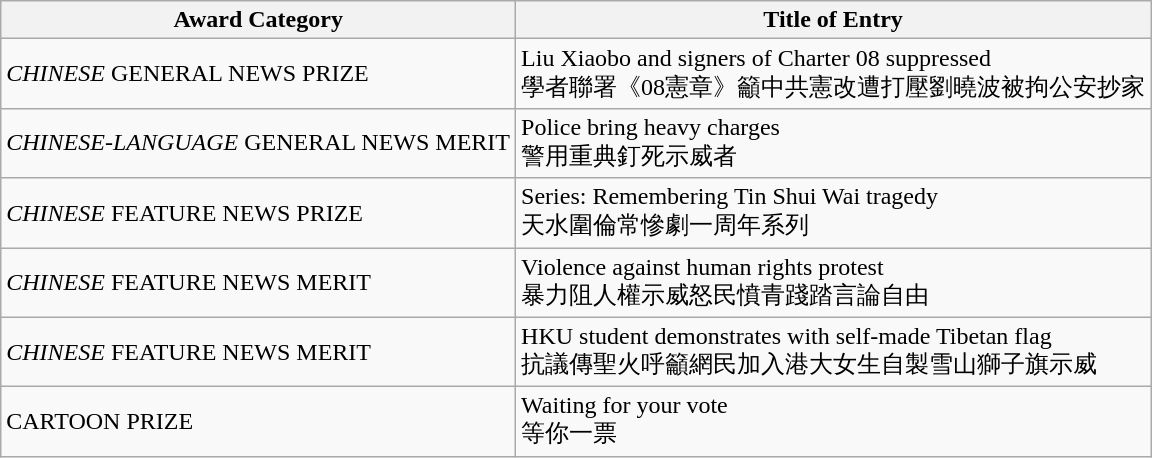<table class="wikitable">
<tr>
<th>Award Category</th>
<th>Title of Entry</th>
</tr>
<tr>
<td><em>CHINESE</em> GENERAL NEWS PRIZE</td>
<td>Liu Xiaobo and signers of Charter 08 suppressed<br>學者聯署《08憲章》籲中共憲改遭打壓劉曉波被拘公安抄家</td>
</tr>
<tr>
<td><em>CHINESE-LANGUAGE</em> GENERAL NEWS MERIT</td>
<td>Police bring heavy charges<br>警用重典釘死示威者</td>
</tr>
<tr>
<td><em>CHINESE</em> FEATURE NEWS PRIZE</td>
<td>Series: Remembering Tin Shui Wai tragedy<br>天水圍倫常慘劇一周年系列</td>
</tr>
<tr>
<td><em>CHINESE</em> FEATURE NEWS MERIT</td>
<td>Violence against human rights protest<br>暴力阻人權示威怒民憤青踐踏言論自由</td>
</tr>
<tr>
<td><em>CHINESE</em> FEATURE NEWS MERIT</td>
<td>HKU student demonstrates with self-made Tibetan flag<br>抗議傳聖火呼籲網民加入港大女生自製雪山獅子旗示威</td>
</tr>
<tr>
<td>CARTOON PRIZE</td>
<td>Waiting for your vote<br>等你一票</td>
</tr>
</table>
